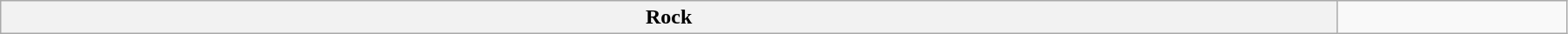<table class="wikitable" width=95%>
<tr>
<th>Rock</th>
<td></td>
</tr>
</table>
